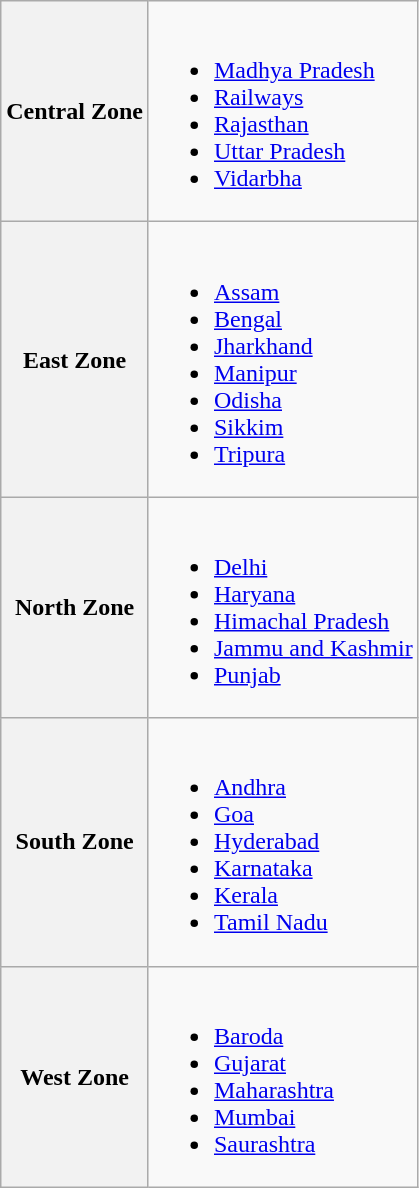<table class="wikitable">
<tr>
<th>Central Zone</th>
<td><br><ul><li><a href='#'>Madhya Pradesh</a></li><li><a href='#'>Railways</a></li><li><a href='#'>Rajasthan</a></li><li><a href='#'>Uttar Pradesh</a></li><li><a href='#'>Vidarbha</a></li></ul></td>
</tr>
<tr>
<th>East Zone</th>
<td><br><ul><li><a href='#'>Assam</a></li><li><a href='#'>Bengal</a></li><li><a href='#'>Jharkhand</a></li><li><a href='#'>Manipur</a></li><li><a href='#'>Odisha</a></li><li><a href='#'>Sikkim</a></li><li><a href='#'>Tripura</a></li></ul></td>
</tr>
<tr>
<th>North Zone</th>
<td><br><ul><li><a href='#'>Delhi</a></li><li><a href='#'>Haryana</a></li><li><a href='#'>Himachal Pradesh</a></li><li><a href='#'>Jammu and Kashmir</a></li><li><a href='#'>Punjab</a></li></ul></td>
</tr>
<tr>
<th>South Zone</th>
<td><br><ul><li><a href='#'>Andhra</a></li><li><a href='#'>Goa</a></li><li><a href='#'>Hyderabad</a></li><li><a href='#'>Karnataka</a></li><li><a href='#'>Kerala</a></li><li><a href='#'>Tamil Nadu</a></li></ul></td>
</tr>
<tr>
<th>West Zone</th>
<td><br><ul><li><a href='#'>Baroda</a></li><li><a href='#'>Gujarat</a></li><li><a href='#'>Maharashtra</a></li><li><a href='#'>Mumbai</a></li><li><a href='#'>Saurashtra</a></li></ul></td>
</tr>
</table>
